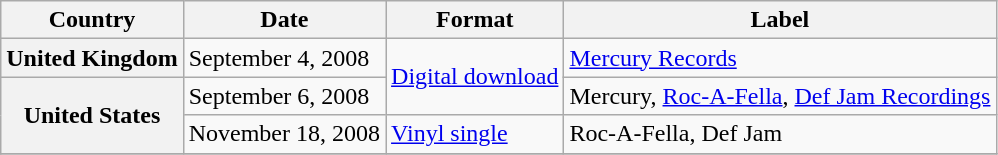<table class="wikitable plainrowheaders">
<tr>
<th scope="col">Country</th>
<th scope="col">Date</th>
<th scope="col">Format</th>
<th scope="col">Label</th>
</tr>
<tr>
<th scope="row">United Kingdom</th>
<td>September 4, 2008</td>
<td rowspan="2"><a href='#'>Digital download</a></td>
<td><a href='#'>Mercury Records</a></td>
</tr>
<tr>
<th rowspan="2" scope="row">United States</th>
<td>September 6, 2008</td>
<td>Mercury, <a href='#'>Roc-A-Fella</a>, <a href='#'>Def Jam Recordings</a></td>
</tr>
<tr>
<td>November 18, 2008</td>
<td><a href='#'>Vinyl single</a></td>
<td>Roc-A-Fella, Def Jam</td>
</tr>
<tr>
</tr>
</table>
